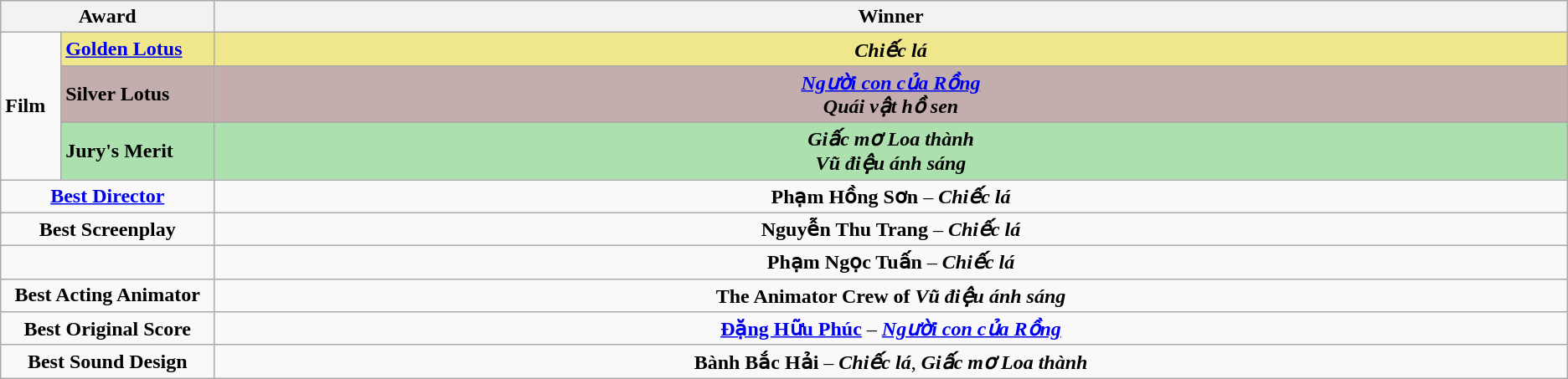<table class=wikitable>
<tr>
<th width="12%" colspan="2">Award</th>
<th width="76%">Winner</th>
</tr>
<tr>
<td rowspan="3"><strong>Film</strong></td>
<td style="background:#F0E68C"><strong><a href='#'>Golden Lotus</a></strong></td>
<td style="background:#F0E68C" align=center><strong><em>Chiếc lá</em></strong></td>
</tr>
<tr>
<td style="background:#C4AEAD"><strong>Silver Lotus</strong></td>
<td style="background:#C4AEAD" align=center><strong><em><a href='#'>Người con của Rồng</a></em></strong><br><strong><em>Quái vật hồ sen</em></strong></td>
</tr>
<tr>
<td style="background:#ACE1AF"><strong>Jury's Merit</strong></td>
<td style="background:#ACE1AF" align=center><strong><em>Giấc mơ Loa thành</em></strong><br><strong><em> Vũ điệu ánh sáng</em></strong></td>
</tr>
<tr>
<td colspan="2" align=center><strong><a href='#'>Best Director</a></strong></td>
<td align=center><strong>Phạm Hồng Sơn</strong> – <strong><em>Chiếc lá</em></strong></td>
</tr>
<tr>
<td colspan="2" align=center><strong>Best Screenplay</strong></td>
<td align=center><strong>Nguyễn Thu Trang</strong> – <strong><em>Chiếc lá</em></strong></td>
</tr>
<tr>
<td colspan="2" align=center><strong></strong></td>
<td align=center><strong>Phạm Ngọc Tuấn</strong> – <strong><em>Chiếc lá</em></strong></td>
</tr>
<tr>
<td colspan="2" align=center><strong>Best Acting Animator</strong></td>
<td align=center><strong>The Animator Crew of</strong> <strong><em>Vũ điệu ánh sáng</em></strong></td>
</tr>
<tr>
<td colspan="2" align=center><strong>Best Original Score</strong></td>
<td align=center><strong><a href='#'>Đặng Hữu Phúc</a></strong> – <strong><em><a href='#'>Người con của Rồng</a></em></strong></td>
</tr>
<tr>
<td colspan="2" align=center><strong>Best Sound Design</strong></td>
<td align=center><strong>Bành Bắc Hải</strong> – <strong><em>Chiếc lá</em></strong>, <strong><em>Giấc mơ Loa thành</em></strong></td>
</tr>
</table>
